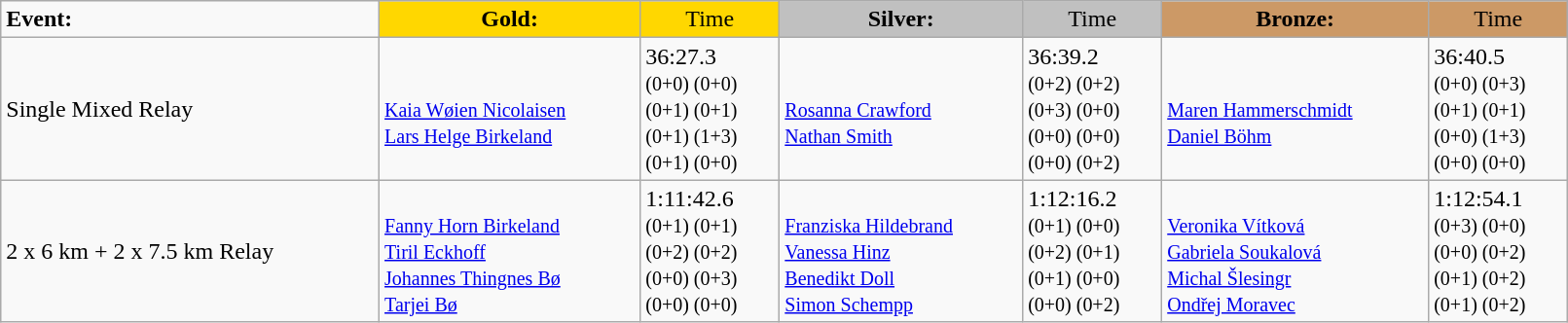<table class="wikitable" border="1" style="width:85%;">
<tr>
<td><strong>Event:</strong></td>
<td style="text-align:center;background-color:gold;"><strong>Gold:</strong></td>
<td style="text-align:center;background-color:gold;">Time</td>
<td style="text-align:center;background-color:silver;"><strong>Silver:</strong></td>
<td style="text-align:center;background-color:silver;">Time</td>
<td style="text-align:center;background-color:#CC9966;"><strong>Bronze:</strong></td>
<td style="text-align:center;background-color:#CC9966;">Time</td>
</tr>
<tr>
<td>Single Mixed Relay<br></td>
<td><strong></strong><br><small><a href='#'>Kaia Wøien Nicolaisen</a><br><a href='#'>Lars Helge Birkeland</a></small></td>
<td>36:27.3<br><small>(0+0) (0+0)<br>(0+1) (0+1)<br>(0+1) (1+3)<br>(0+1) (0+0)</small></td>
<td><br><small><a href='#'>Rosanna Crawford</a><br><a href='#'>Nathan Smith</a></small></td>
<td>36:39.2<br><small>(0+2) (0+2)<br>(0+3) (0+0)<br>(0+0) (0+0)<br>(0+0) (0+2)</small></td>
<td><br><small><a href='#'>Maren Hammerschmidt</a><br><a href='#'>Daniel Böhm</a></small></td>
<td>36:40.5<br><small>(0+0) (0+3)<br>(0+1) (0+1)<br>(0+0) (1+3)<br>(0+0) (0+0)</small></td>
</tr>
<tr>
<td>2 x 6 km + 2 x 7.5 km Relay<br></td>
<td><strong></strong><br><small><a href='#'>Fanny Horn Birkeland</a><br><a href='#'>Tiril Eckhoff</a><br><a href='#'>Johannes Thingnes Bø</a><br><a href='#'>Tarjei Bø</a></small></td>
<td>1:11:42.6<br><small>(0+1) (0+1)<br>(0+2) (0+2)<br>(0+0) (0+3)<br>(0+0) (0+0)</small></td>
<td><br><small><a href='#'>Franziska Hildebrand</a><br><a href='#'>Vanessa Hinz</a><br><a href='#'>Benedikt Doll</a><br><a href='#'>Simon Schempp</a></small></td>
<td>1:12:16.2<br><small>(0+1) (0+0)<br>(0+2) (0+1)<br>(0+1) (0+0)<br>(0+0) (0+2)</small></td>
<td><br><small><a href='#'>Veronika Vítková</a><br><a href='#'>Gabriela Soukalová</a><br><a href='#'>Michal Šlesingr</a><br><a href='#'>Ondřej Moravec</a></small></td>
<td>1:12:54.1<br><small>(0+3) (0+0)<br>(0+0) (0+2)<br>(0+1) (0+2)<br>(0+1) (0+2)</small></td>
</tr>
</table>
